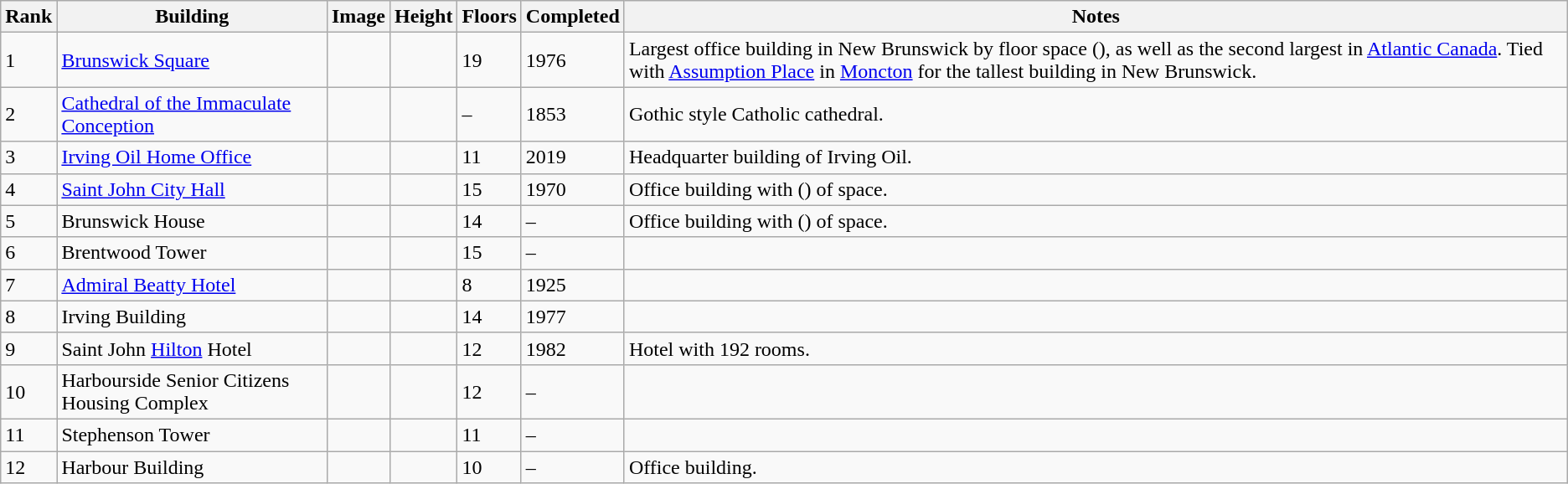<table class= "wikitable sortable">
<tr>
<th>Rank</th>
<th>Building</th>
<th>Image</th>
<th>Height</th>
<th>Floors</th>
<th>Completed</th>
<th>Notes</th>
</tr>
<tr>
<td>1</td>
<td><a href='#'>Brunswick Square</a></td>
<td></td>
<td></td>
<td>19</td>
<td>1976</td>
<td>Largest office building in New Brunswick by floor space (), as well as the second largest in <a href='#'>Atlantic Canada</a>. Tied with <a href='#'>Assumption Place</a> in <a href='#'>Moncton</a> for the tallest building in New Brunswick.</td>
</tr>
<tr>
<td>2</td>
<td><a href='#'>Cathedral of the Immaculate Conception</a></td>
<td></td>
<td></td>
<td>–</td>
<td>1853</td>
<td>Gothic style Catholic cathedral.</td>
</tr>
<tr>
<td>3</td>
<td><a href='#'>Irving Oil Home Office</a></td>
<td></td>
<td></td>
<td>11</td>
<td>2019</td>
<td>Headquarter building of Irving Oil.</td>
</tr>
<tr>
<td>4</td>
<td><a href='#'>Saint John City Hall</a></td>
<td></td>
<td></td>
<td>15</td>
<td>1970</td>
<td>Office building with () of space.</td>
</tr>
<tr>
<td>5</td>
<td>Brunswick House</td>
<td></td>
<td></td>
<td>14</td>
<td>–</td>
<td>Office building with () of space.</td>
</tr>
<tr>
<td>6</td>
<td>Brentwood Tower</td>
<td></td>
<td></td>
<td>15</td>
<td>–</td>
<td></td>
</tr>
<tr>
<td>7</td>
<td><a href='#'>Admiral Beatty Hotel</a></td>
<td></td>
<td></td>
<td>8</td>
<td>1925</td>
<td></td>
</tr>
<tr>
<td>8</td>
<td>Irving Building</td>
<td></td>
<td></td>
<td>14</td>
<td>1977</td>
<td></td>
</tr>
<tr>
<td>9</td>
<td>Saint John <a href='#'>Hilton</a> Hotel</td>
<td></td>
<td></td>
<td>12</td>
<td>1982</td>
<td>Hotel with 192 rooms.</td>
</tr>
<tr>
<td>10</td>
<td>Harbourside Senior Citizens Housing Complex</td>
<td></td>
<td></td>
<td>12</td>
<td>–</td>
<td></td>
</tr>
<tr>
<td>11</td>
<td>Stephenson Tower</td>
<td></td>
<td></td>
<td>11</td>
<td>–</td>
<td></td>
</tr>
<tr>
<td>12</td>
<td>Harbour Building</td>
<td></td>
<td></td>
<td>10</td>
<td>–</td>
<td>Office building.</td>
</tr>
</table>
